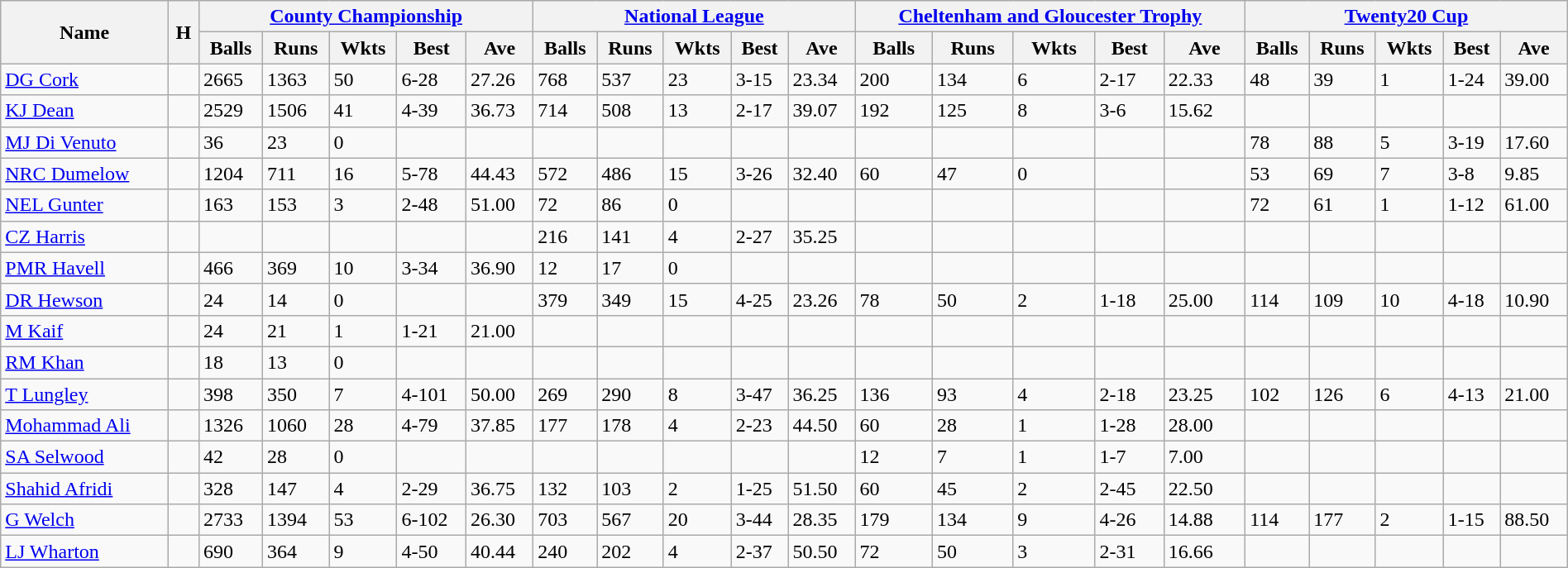<table class="wikitable" width="100%">
<tr bgcolor="#efefef">
<th rowspan=2>Name</th>
<th rowspan=2>H</th>
<th colspan=5><a href='#'>County Championship</a></th>
<th colspan=5><a href='#'>National League</a></th>
<th colspan=5><a href='#'>Cheltenham and Gloucester Trophy</a></th>
<th colspan=5><a href='#'>Twenty20 Cup</a></th>
</tr>
<tr>
<th>Balls</th>
<th>Runs</th>
<th>Wkts</th>
<th>Best</th>
<th>Ave</th>
<th>Balls</th>
<th>Runs</th>
<th>Wkts</th>
<th>Best</th>
<th>Ave</th>
<th>Balls</th>
<th>Runs</th>
<th>Wkts</th>
<th>Best</th>
<th>Ave</th>
<th>Balls</th>
<th>Runs</th>
<th>Wkts</th>
<th>Best</th>
<th>Ave</th>
</tr>
<tr>
<td><a href='#'>DG Cork</a></td>
<td></td>
<td>2665</td>
<td>1363</td>
<td>50</td>
<td>6-28</td>
<td>27.26</td>
<td>768</td>
<td>537</td>
<td>23</td>
<td>3-15</td>
<td>23.34</td>
<td>200</td>
<td>134</td>
<td>6</td>
<td>2-17</td>
<td>22.33</td>
<td>48</td>
<td>39</td>
<td>1</td>
<td>1-24</td>
<td>39.00</td>
</tr>
<tr>
<td><a href='#'>KJ Dean</a></td>
<td></td>
<td>2529</td>
<td>1506</td>
<td>41</td>
<td>4-39</td>
<td>36.73</td>
<td>714</td>
<td>508</td>
<td>13</td>
<td>2-17</td>
<td>39.07</td>
<td>192</td>
<td>125</td>
<td>8</td>
<td>3-6</td>
<td>15.62</td>
<td></td>
<td></td>
<td></td>
<td></td>
<td></td>
</tr>
<tr>
<td><a href='#'>MJ Di Venuto</a></td>
<td></td>
<td>36</td>
<td>23</td>
<td>0</td>
<td></td>
<td></td>
<td></td>
<td></td>
<td></td>
<td></td>
<td></td>
<td></td>
<td></td>
<td></td>
<td></td>
<td></td>
<td>78</td>
<td>88</td>
<td>5</td>
<td>3-19</td>
<td>17.60</td>
</tr>
<tr>
<td><a href='#'>NRC Dumelow</a></td>
<td></td>
<td>1204</td>
<td>711</td>
<td>16</td>
<td>5-78</td>
<td>44.43</td>
<td>572</td>
<td>486</td>
<td>15</td>
<td>3-26</td>
<td>32.40</td>
<td>60</td>
<td>47</td>
<td>0</td>
<td></td>
<td></td>
<td>53</td>
<td>69</td>
<td>7</td>
<td>3-8</td>
<td>9.85</td>
</tr>
<tr>
<td><a href='#'>NEL Gunter</a></td>
<td></td>
<td>163</td>
<td>153</td>
<td>3</td>
<td>2-48</td>
<td>51.00</td>
<td>72</td>
<td>86</td>
<td>0</td>
<td></td>
<td></td>
<td></td>
<td></td>
<td></td>
<td></td>
<td></td>
<td>72</td>
<td>61</td>
<td>1</td>
<td>1-12</td>
<td>61.00</td>
</tr>
<tr>
<td><a href='#'>CZ Harris</a></td>
<td></td>
<td></td>
<td></td>
<td></td>
<td></td>
<td></td>
<td>216</td>
<td>141</td>
<td>4</td>
<td>2-27</td>
<td>35.25</td>
<td></td>
<td></td>
<td></td>
<td></td>
<td></td>
<td></td>
<td></td>
<td></td>
<td></td>
<td></td>
</tr>
<tr>
<td><a href='#'>PMR Havell</a></td>
<td></td>
<td>466</td>
<td>369</td>
<td>10</td>
<td>3-34</td>
<td>36.90</td>
<td>12</td>
<td>17</td>
<td>0</td>
<td></td>
<td></td>
<td></td>
<td></td>
<td></td>
<td></td>
<td></td>
<td></td>
<td></td>
<td></td>
<td></td>
<td></td>
</tr>
<tr>
<td><a href='#'>DR Hewson</a></td>
<td></td>
<td>24</td>
<td>14</td>
<td>0</td>
<td></td>
<td></td>
<td>379</td>
<td>349</td>
<td>15</td>
<td>4-25</td>
<td>23.26</td>
<td>78</td>
<td>50</td>
<td>2</td>
<td>1-18</td>
<td>25.00</td>
<td>114</td>
<td>109</td>
<td>10</td>
<td>4-18</td>
<td>10.90</td>
</tr>
<tr>
<td><a href='#'>M Kaif</a></td>
<td></td>
<td>24</td>
<td>21</td>
<td>1</td>
<td>1-21</td>
<td>21.00</td>
<td></td>
<td></td>
<td></td>
<td></td>
<td></td>
<td></td>
<td></td>
<td></td>
<td></td>
<td></td>
<td></td>
<td></td>
<td></td>
<td></td>
<td></td>
</tr>
<tr>
<td><a href='#'>RM Khan</a></td>
<td></td>
<td>18</td>
<td>13</td>
<td>0</td>
<td></td>
<td></td>
<td></td>
<td></td>
<td></td>
<td></td>
<td></td>
<td></td>
<td></td>
<td></td>
<td></td>
<td></td>
<td></td>
<td></td>
<td></td>
<td></td>
<td></td>
</tr>
<tr>
<td><a href='#'>T Lungley</a></td>
<td></td>
<td>398</td>
<td>350</td>
<td>7</td>
<td>4-101</td>
<td>50.00</td>
<td>269</td>
<td>290</td>
<td>8</td>
<td>3-47</td>
<td>36.25</td>
<td>136</td>
<td>93</td>
<td>4</td>
<td>2-18</td>
<td>23.25</td>
<td>102</td>
<td>126</td>
<td>6</td>
<td>4-13</td>
<td>21.00</td>
</tr>
<tr>
<td><a href='#'>Mohammad Ali</a></td>
<td></td>
<td>1326</td>
<td>1060</td>
<td>28</td>
<td>4-79</td>
<td>37.85</td>
<td>177</td>
<td>178</td>
<td>4</td>
<td>2-23</td>
<td>44.50</td>
<td>60</td>
<td>28</td>
<td>1</td>
<td>1-28</td>
<td>28.00</td>
<td></td>
<td></td>
<td></td>
<td></td>
<td></td>
</tr>
<tr>
<td><a href='#'>SA Selwood</a></td>
<td></td>
<td>42</td>
<td>28</td>
<td>0</td>
<td></td>
<td></td>
<td></td>
<td></td>
<td></td>
<td></td>
<td></td>
<td>12</td>
<td>7</td>
<td>1</td>
<td>1-7</td>
<td>7.00</td>
<td></td>
<td></td>
<td></td>
<td></td>
<td></td>
</tr>
<tr>
<td><a href='#'>Shahid Afridi</a></td>
<td></td>
<td>328</td>
<td>147</td>
<td>4</td>
<td>2-29</td>
<td>36.75</td>
<td>132</td>
<td>103</td>
<td>2</td>
<td>1-25</td>
<td>51.50</td>
<td>60</td>
<td>45</td>
<td>2</td>
<td>2-45</td>
<td>22.50</td>
<td></td>
<td></td>
<td></td>
<td></td>
<td></td>
</tr>
<tr>
<td><a href='#'>G Welch</a></td>
<td></td>
<td>2733</td>
<td>1394</td>
<td>53</td>
<td>6-102</td>
<td>26.30</td>
<td>703</td>
<td>567</td>
<td>20</td>
<td>3-44</td>
<td>28.35</td>
<td>179</td>
<td>134</td>
<td>9</td>
<td>4-26</td>
<td>14.88</td>
<td>114</td>
<td>177</td>
<td>2</td>
<td>1-15</td>
<td>88.50</td>
</tr>
<tr>
<td><a href='#'>LJ Wharton</a></td>
<td></td>
<td>690</td>
<td>364</td>
<td>9</td>
<td>4-50</td>
<td>40.44</td>
<td>240</td>
<td>202</td>
<td>4</td>
<td>2-37</td>
<td>50.50</td>
<td>72</td>
<td>50</td>
<td>3</td>
<td>2-31</td>
<td>16.66</td>
<td></td>
<td></td>
<td></td>
<td></td>
<td><br></td>
</tr>
</table>
